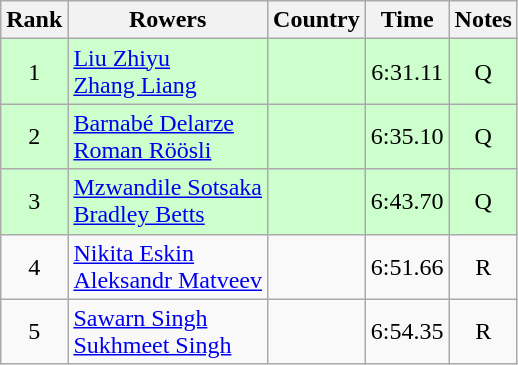<table class="wikitable" style="text-align:center">
<tr>
<th>Rank</th>
<th>Rowers</th>
<th>Country</th>
<th>Time</th>
<th>Notes</th>
</tr>
<tr bgcolor=ccffcc>
<td>1</td>
<td align="left"><a href='#'>Liu Zhiyu</a><br><a href='#'>Zhang Liang</a></td>
<td align="left"></td>
<td>6:31.11</td>
<td>Q</td>
</tr>
<tr bgcolor=ccffcc>
<td>2</td>
<td align="left"><a href='#'>Barnabé Delarze</a><br><a href='#'>Roman Röösli</a></td>
<td align="left"></td>
<td>6:35.10</td>
<td>Q</td>
</tr>
<tr bgcolor=ccffcc>
<td>3</td>
<td align="left"><a href='#'>Mzwandile Sotsaka</a><br><a href='#'>Bradley Betts</a></td>
<td align="left"></td>
<td>6:43.70</td>
<td>Q</td>
</tr>
<tr>
<td>4</td>
<td align="left"><a href='#'>Nikita Eskin</a><br><a href='#'>Aleksandr Matveev</a></td>
<td align="left"></td>
<td>6:51.66</td>
<td>R</td>
</tr>
<tr>
<td>5</td>
<td align="left"><a href='#'>Sawarn Singh</a><br><a href='#'>Sukhmeet Singh</a></td>
<td align="left"></td>
<td>6:54.35</td>
<td>R</td>
</tr>
</table>
